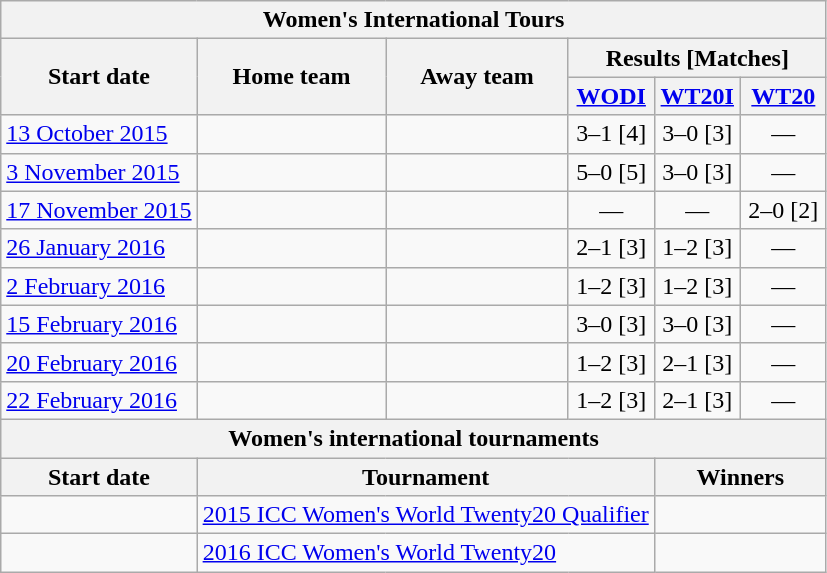<table class="wikitable unsortable" style="text-align:center; white-space:nowrap">
<tr>
<th colspan=6>Women's International Tours</th>
</tr>
<tr>
<th rowspan=2>Start date</th>
<th rowspan=2>Home team</th>
<th rowspan=2>Away team</th>
<th colspan=3>Results [Matches]</th>
</tr>
<tr>
<th width=50><a href='#'>WODI</a></th>
<th width=50><a href='#'>WT20I</a></th>
<th width=50><a href='#'>WT20</a></th>
</tr>
<tr>
<td style="text-align:left"><a href='#'>13 October 2015</a></td>
<td style="text-align:left"></td>
<td style="text-align:left"></td>
<td>3–1 [4]</td>
<td>3–0 [3]</td>
<td>—</td>
</tr>
<tr>
<td style="text-align:left"><a href='#'>3 November 2015</a></td>
<td style="text-align:left"></td>
<td style="text-align:left"></td>
<td>5–0 [5]</td>
<td>3–0 [3]</td>
<td>—</td>
</tr>
<tr>
<td style="text-align:left"><a href='#'>17 November 2015</a></td>
<td style="text-align:left"></td>
<td style="text-align:left"></td>
<td>—</td>
<td>—</td>
<td>2–0 [2]</td>
</tr>
<tr>
<td style="text-align:left"><a href='#'>26 January 2016</a></td>
<td style="text-align:left"></td>
<td style="text-align:left"></td>
<td>2–1 [3]</td>
<td>1–2 [3]</td>
<td>—</td>
</tr>
<tr>
<td style="text-align:left"><a href='#'>2 February 2016</a></td>
<td style="text-align:left"></td>
<td style="text-align:left"></td>
<td>1–2 [3]</td>
<td>1–2 [3]</td>
<td>—</td>
</tr>
<tr>
<td style="text-align:left"><a href='#'>15 February 2016</a></td>
<td style="text-align:left"></td>
<td style="text-align:left"></td>
<td>3–0 [3]</td>
<td>3–0 [3]</td>
<td>—</td>
</tr>
<tr>
<td style="text-align:left"><a href='#'>20 February 2016</a></td>
<td style="text-align:left"></td>
<td style="text-align:left"></td>
<td>1–2 [3]</td>
<td>2–1 [3]</td>
<td>—</td>
</tr>
<tr>
<td style="text-align:left"><a href='#'>22 February 2016</a></td>
<td style="text-align:left"></td>
<td style="text-align:left"></td>
<td>1–2 [3]</td>
<td>2–1 [3]</td>
<td>—</td>
</tr>
<tr>
<th colspan=6>Women's international tournaments</th>
</tr>
<tr>
<th>Start date</th>
<th colspan=3>Tournament</th>
<th colspan=2>Winners</th>
</tr>
<tr>
<td style="text-align:left"><a href='#'></a></td>
<td style="text-align:left" colspan=3> <a href='#'>2015 ICC Women's World Twenty20 Qualifier</a></td>
<td style="text-align:left" colspan=2></td>
</tr>
<tr>
<td style="text-align:left"><a href='#'></a></td>
<td style="text-align:left" colspan=3> <a href='#'>2016 ICC Women's World Twenty20</a></td>
<td style="text-align:left" colspan=2></td>
</tr>
</table>
